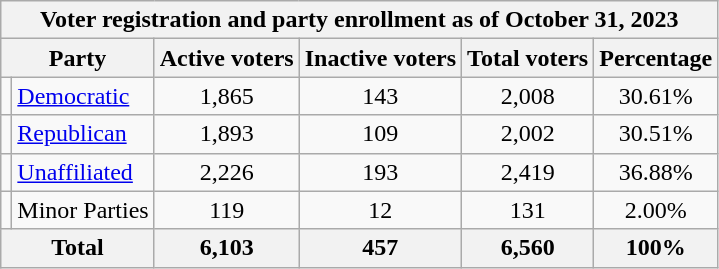<table class=wikitable>
<tr>
<th colspan = 6>Voter registration and party enrollment as of October 31, 2023</th>
</tr>
<tr>
<th colspan = 2>Party</th>
<th>Active voters</th>
<th>Inactive voters</th>
<th>Total voters</th>
<th>Percentage</th>
</tr>
<tr>
<td></td>
<td><a href='#'>Democratic</a></td>
<td style="text-align:center;">1,865</td>
<td style="text-align:center;">143</td>
<td style="text-align:center;">2,008</td>
<td style="text-align:center;">30.61%</td>
</tr>
<tr>
<td></td>
<td><a href='#'>Republican</a></td>
<td style="text-align:center;">1,893</td>
<td style="text-align:center;">109</td>
<td style="text-align:center;">2,002</td>
<td style="text-align:center;">30.51%</td>
</tr>
<tr>
<td></td>
<td><a href='#'>Unaffiliated</a></td>
<td style="text-align:center;">2,226</td>
<td style="text-align:center;">193</td>
<td style="text-align:center;">2,419</td>
<td style="text-align:center;">36.88%</td>
</tr>
<tr>
<td></td>
<td>Minor Parties</td>
<td style="text-align:center;">119</td>
<td style="text-align:center;">12</td>
<td style="text-align:center;">131</td>
<td style="text-align:center;">2.00%</td>
</tr>
<tr>
<th colspan = 2>Total</th>
<th style="text-align:center;">6,103</th>
<th style="text-align:center;">457</th>
<th style="text-align:center;">6,560</th>
<th style="text-align:center;">100%</th>
</tr>
</table>
